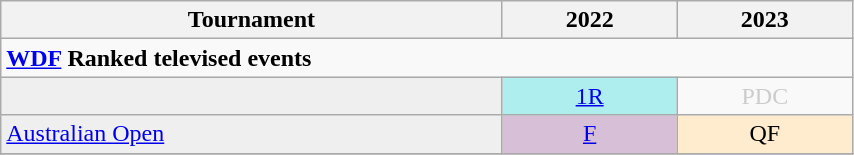<table class="wikitable" style="width:45%; margin:0";font-size:100%>
<tr>
<th>Tournament</th>
<th>2022</th>
<th>2023</th>
</tr>
<tr>
<td colspan="10" style="text-align:left"><strong><a href='#'>WDF</a> Ranked televised events</strong></td>
</tr>
<tr>
<td style="background:#efefef;"></td>
<td style="text-align:center; background:#afeeee;"><a href='#'>1R</a></td>
<td style="text-align:center; color:#ccc;">PDC</td>
</tr>
<tr>
<td style="background:#efefef;"><a href='#'>Australian Open</a></td>
<td style="text-align:center; background:thistle;"><a href='#'>F</a></td>
<td style="text-align:center; background:#ffebcd;">QF</td>
</tr>
<tr>
</tr>
</table>
